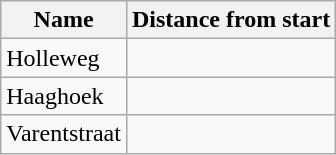<table class=wikitable>
<tr>
<th>Name</th>
<th>Distance from start</th>
</tr>
<tr>
<td>Holleweg</td>
<td></td>
</tr>
<tr>
<td>Haaghoek</td>
<td></td>
</tr>
<tr>
<td>Varentstraat</td>
<td></td>
</tr>
</table>
